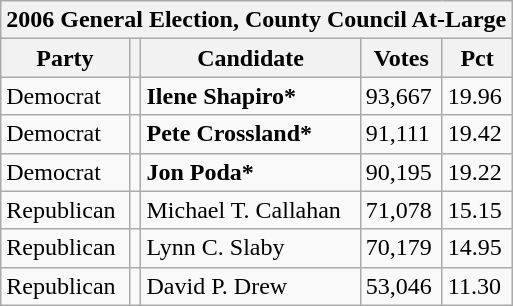<table class="wikitable mw-collapsible mw-collapsed">
<tr>
<th colspan="5">2006 General Election, County Council At-Large</th>
</tr>
<tr>
<th>Party</th>
<th></th>
<th>Candidate</th>
<th>Votes</th>
<th>Pct</th>
</tr>
<tr>
<td>Democrat</td>
<td></td>
<td><strong>Ilene Shapiro*</strong></td>
<td>93,667</td>
<td>19.96</td>
</tr>
<tr>
<td>Democrat</td>
<td></td>
<td><strong>Pete Crossland*</strong></td>
<td>91,111</td>
<td>19.42</td>
</tr>
<tr>
<td>Democrat</td>
<td></td>
<td><strong>Jon Poda*</strong></td>
<td>90,195</td>
<td>19.22</td>
</tr>
<tr>
<td>Republican</td>
<td></td>
<td>Michael T. Callahan</td>
<td>71,078</td>
<td>15.15</td>
</tr>
<tr>
<td>Republican</td>
<td></td>
<td>Lynn C. Slaby</td>
<td>70,179</td>
<td>14.95</td>
</tr>
<tr>
<td>Republican</td>
<td></td>
<td>David P. Drew</td>
<td>53,046</td>
<td>11.30</td>
</tr>
</table>
